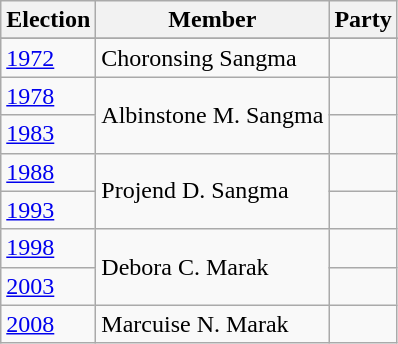<table class="wikitable sortable">
<tr>
<th>Election</th>
<th>Member</th>
<th colspan=2>Party</th>
</tr>
<tr>
</tr>
<tr>
</tr>
<tr>
</tr>
<tr>
</tr>
<tr>
<td><a href='#'>1972</a></td>
<td>Choronsing Sangma</td>
<td></td>
</tr>
<tr>
<td><a href='#'>1978</a></td>
<td rowspan=2>Albinstone M. Sangma</td>
<td></td>
</tr>
<tr>
<td><a href='#'>1983</a></td>
</tr>
<tr>
<td><a href='#'>1988</a></td>
<td rowspan=2>Projend D. Sangma</td>
<td></td>
</tr>
<tr>
<td><a href='#'>1993</a></td>
<td></td>
</tr>
<tr>
<td><a href='#'>1998</a></td>
<td rowspan=2>Debora C. Marak</td>
<td></td>
</tr>
<tr>
<td><a href='#'>2003</a></td>
</tr>
<tr>
<td><a href='#'>2008</a></td>
<td>Marcuise N. Marak</td>
<td></td>
</tr>
</table>
